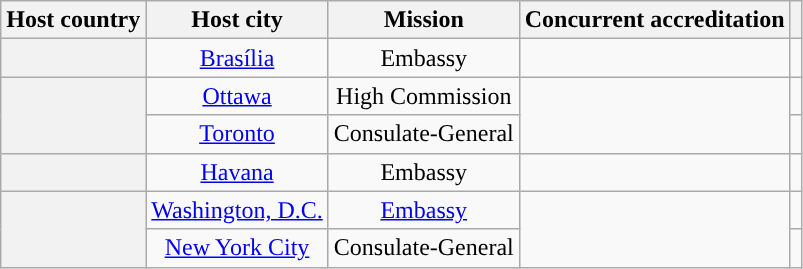<table class="wikitable plainrowheaders" style="text-align:center">
<tr>
<th scope="col">Host country</th>
<th scope="col">Host city</th>
<th scope="col">Mission</th>
<th scope="col">Concurrent accreditation</th>
<th scope="col"></th>
</tr>
<tr>
<th scope="row"></th>
<td><a href='#'>Brasília</a></td>
<td>Embassy</td>
<td></td>
<td></td>
</tr>
<tr>
<th scope="row" rowspan="2"></th>
<td><a href='#'>Ottawa</a></td>
<td>High Commission</td>
<td rowspan="2"></td>
<td></td>
</tr>
<tr>
<td><a href='#'>Toronto</a></td>
<td>Consulate-General</td>
<td></td>
</tr>
<tr>
<th scope="row"></th>
<td><a href='#'>Havana</a></td>
<td>Embassy</td>
<td></td>
<td></td>
</tr>
<tr>
<th scope="row" rowspan="2"></th>
<td><a href='#'>Washington, D.C.</a></td>
<td><a href='#'>Embassy</a></td>
<td rowspan="2"></td>
<td></td>
</tr>
<tr>
<td><a href='#'>New York City</a></td>
<td>Consulate-General</td>
<td></td>
</tr>
</table>
